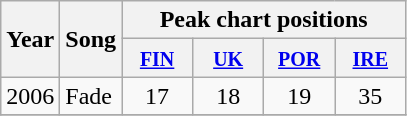<table class="wikitable">
<tr>
<th rowspan="2">Year</th>
<th rowspan="2">Song</th>
<th colspan="5">Peak chart positions</th>
</tr>
<tr>
<th width="40"><small><a href='#'>FIN</a></small></th>
<th width="40"><small><a href='#'>UK</a></small></th>
<th width="40"><small><a href='#'>POR</a></small></th>
<th width="40"><small><a href='#'>IRE</a></small></th>
</tr>
<tr>
<td align="center">2006</td>
<td>Fade</td>
<td align="center">17</td>
<td align="center">18</td>
<td align="center">19</td>
<td align="center">35</td>
</tr>
<tr>
</tr>
</table>
